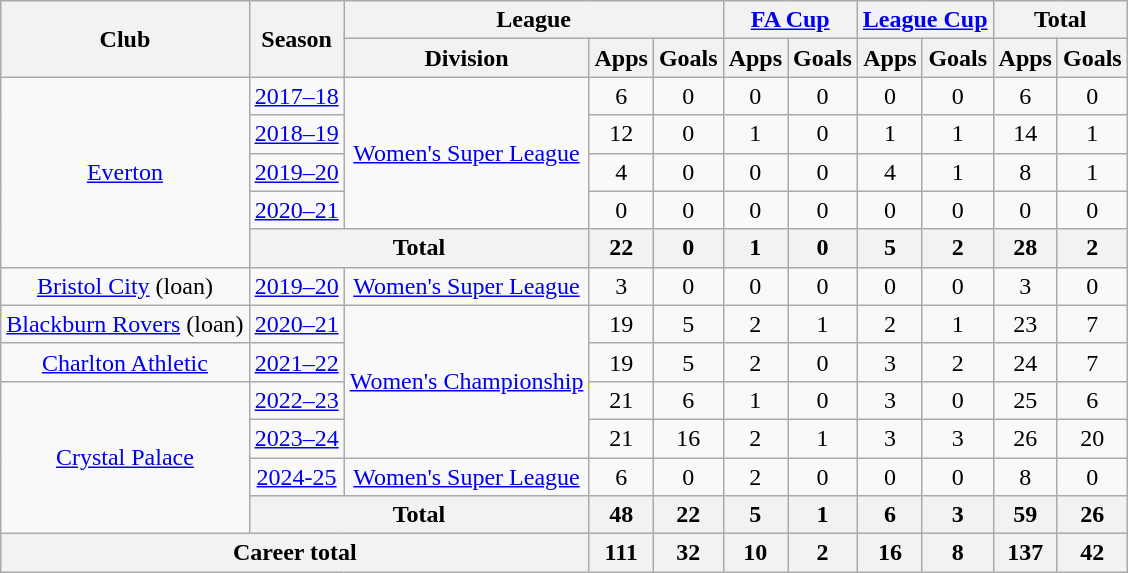<table class="wikitable" style="text-align:center">
<tr>
<th rowspan="2">Club</th>
<th rowspan="2">Season</th>
<th colspan="3">League</th>
<th colspan="2"><a href='#'>FA Cup</a></th>
<th colspan="2"><a href='#'>League Cup</a></th>
<th colspan="2">Total</th>
</tr>
<tr>
<th>Division</th>
<th>Apps</th>
<th>Goals</th>
<th>Apps</th>
<th>Goals</th>
<th>Apps</th>
<th>Goals</th>
<th>Apps</th>
<th>Goals</th>
</tr>
<tr>
<td rowspan="5"><a href='#'>Everton</a></td>
<td><a href='#'>2017–18</a></td>
<td rowspan="4"><a href='#'>Women's Super League</a></td>
<td>6</td>
<td>0</td>
<td>0</td>
<td>0</td>
<td>0</td>
<td>0</td>
<td>6</td>
<td>0</td>
</tr>
<tr>
<td><a href='#'>2018–19</a></td>
<td>12</td>
<td>0</td>
<td>1</td>
<td>0</td>
<td>1</td>
<td>1</td>
<td>14</td>
<td>1</td>
</tr>
<tr>
<td><a href='#'>2019–20</a></td>
<td>4</td>
<td>0</td>
<td>0</td>
<td>0</td>
<td>4</td>
<td>1</td>
<td>8</td>
<td>1</td>
</tr>
<tr>
<td><a href='#'>2020–21</a></td>
<td>0</td>
<td>0</td>
<td>0</td>
<td>0</td>
<td>0</td>
<td>0</td>
<td>0</td>
<td>0</td>
</tr>
<tr>
<th colspan="2">Total</th>
<th>22</th>
<th>0</th>
<th>1</th>
<th>0</th>
<th>5</th>
<th>2</th>
<th>28</th>
<th>2</th>
</tr>
<tr>
<td><a href='#'>Bristol City</a> (loan)</td>
<td><a href='#'>2019–20</a></td>
<td><a href='#'>Women's Super League</a></td>
<td>3</td>
<td>0</td>
<td>0</td>
<td>0</td>
<td>0</td>
<td>0</td>
<td>3</td>
<td>0</td>
</tr>
<tr>
<td><a href='#'>Blackburn Rovers</a> (loan)</td>
<td><a href='#'>2020–21</a></td>
<td rowspan="4"><a href='#'>Women's Championship</a></td>
<td>19</td>
<td>5</td>
<td>2</td>
<td>1</td>
<td>2</td>
<td>1</td>
<td>23</td>
<td>7</td>
</tr>
<tr>
<td><a href='#'>Charlton Athletic</a></td>
<td><a href='#'>2021–22</a></td>
<td>19</td>
<td>5</td>
<td>2</td>
<td>0</td>
<td>3</td>
<td>2</td>
<td>24</td>
<td>7</td>
</tr>
<tr>
<td rowspan="4"><a href='#'>Crystal Palace</a></td>
<td><a href='#'>2022–23</a></td>
<td>21</td>
<td>6</td>
<td>1</td>
<td>0</td>
<td>3</td>
<td>0</td>
<td>25</td>
<td>6</td>
</tr>
<tr>
<td><a href='#'>2023–24</a></td>
<td>21</td>
<td>16</td>
<td>2</td>
<td>1</td>
<td>3</td>
<td>3</td>
<td>26</td>
<td>20</td>
</tr>
<tr>
<td><a href='#'>2024-25</a></td>
<td><a href='#'>Women's Super League</a></td>
<td>6</td>
<td>0</td>
<td>2</td>
<td>0</td>
<td>0</td>
<td>0</td>
<td>8</td>
<td>0</td>
</tr>
<tr>
<th colspan="2">Total</th>
<th>48</th>
<th>22</th>
<th>5</th>
<th>1</th>
<th>6</th>
<th>3</th>
<th>59</th>
<th>26</th>
</tr>
<tr>
<th colspan="3">Career total</th>
<th>111</th>
<th>32</th>
<th>10</th>
<th>2</th>
<th>16</th>
<th>8</th>
<th>137</th>
<th>42</th>
</tr>
</table>
